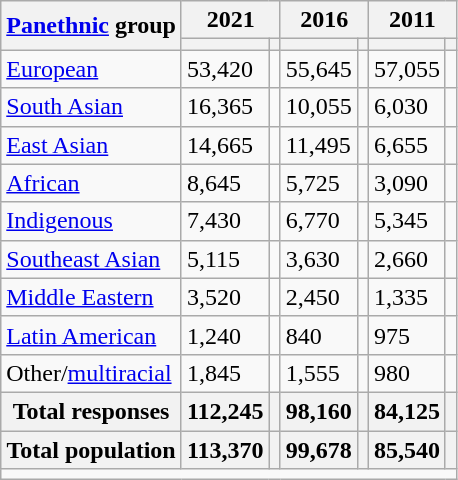<table class="wikitable collapsible sortable">
<tr>
<th rowspan="2"><a href='#'>Panethnic</a> group</th>
<th colspan="2">2021</th>
<th colspan="2">2016</th>
<th colspan="2">2011</th>
</tr>
<tr>
<th><a href='#'></a></th>
<th></th>
<th></th>
<th></th>
<th></th>
<th></th>
</tr>
<tr>
<td><a href='#'>European</a></td>
<td>53,420</td>
<td></td>
<td>55,645</td>
<td></td>
<td>57,055</td>
<td></td>
</tr>
<tr>
<td><a href='#'>South Asian</a></td>
<td>16,365</td>
<td></td>
<td>10,055</td>
<td></td>
<td>6,030</td>
<td></td>
</tr>
<tr>
<td><a href='#'>East Asian</a></td>
<td>14,665</td>
<td></td>
<td>11,495</td>
<td></td>
<td>6,655</td>
<td></td>
</tr>
<tr>
<td><a href='#'>African</a></td>
<td>8,645</td>
<td></td>
<td>5,725</td>
<td></td>
<td>3,090</td>
<td></td>
</tr>
<tr>
<td><a href='#'>Indigenous</a></td>
<td>7,430</td>
<td></td>
<td>6,770</td>
<td></td>
<td>5,345</td>
<td></td>
</tr>
<tr>
<td><a href='#'>Southeast Asian</a></td>
<td>5,115</td>
<td></td>
<td>3,630</td>
<td></td>
<td>2,660</td>
<td></td>
</tr>
<tr>
<td><a href='#'>Middle Eastern</a></td>
<td>3,520</td>
<td></td>
<td>2,450</td>
<td></td>
<td>1,335</td>
<td></td>
</tr>
<tr>
<td><a href='#'>Latin American</a></td>
<td>1,240</td>
<td></td>
<td>840</td>
<td></td>
<td>975</td>
<td></td>
</tr>
<tr>
<td>Other/<a href='#'>multiracial</a></td>
<td>1,845</td>
<td></td>
<td>1,555</td>
<td></td>
<td>980</td>
<td></td>
</tr>
<tr>
<th>Total responses</th>
<th>112,245</th>
<th></th>
<th>98,160</th>
<th></th>
<th>84,125</th>
<th></th>
</tr>
<tr class="sortbottom">
<th>Total population</th>
<th>113,370</th>
<th></th>
<th>99,678</th>
<th></th>
<th>85,540</th>
<th></th>
</tr>
<tr class="sortbottom">
<td colspan="15"></td>
</tr>
</table>
